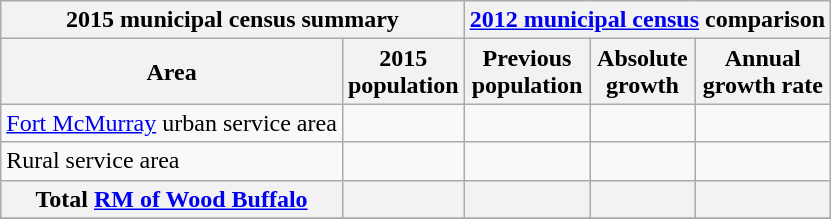<table class="wikitable sortable">
<tr>
<th colspan=2 class=unsortable>2015 municipal census summary</th>
<th colspan=3 class=unsortable><a href='#'>2012 municipal census</a> comparison</th>
</tr>
<tr>
<th>Area</th>
<th>2015<br>population</th>
<th>Previous<br>population</th>
<th>Absolute<br>growth</th>
<th>Annual<br>growth rate</th>
</tr>
<tr>
<td><a href='#'>Fort McMurray</a> urban service area</td>
<td align=center></td>
<td align=center></td>
<td align=center></td>
<td align=center></td>
</tr>
<tr>
<td>Rural service area</td>
<td align=center></td>
<td align=center></td>
<td align=center></td>
<td align=center></td>
</tr>
<tr>
<th>Total <a href='#'>RM of Wood Buffalo</a></th>
<th align=center></th>
<th align=center></th>
<th align=center></th>
<th align=center></th>
</tr>
<tr>
</tr>
</table>
